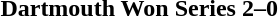<table class="noborder" style="text-align: center; border: none; width: 100%">
<tr>
<th width="97%"><strong>Dartmouth Won Series 2–0</strong></th>
<th width="3%"></th>
</tr>
</table>
